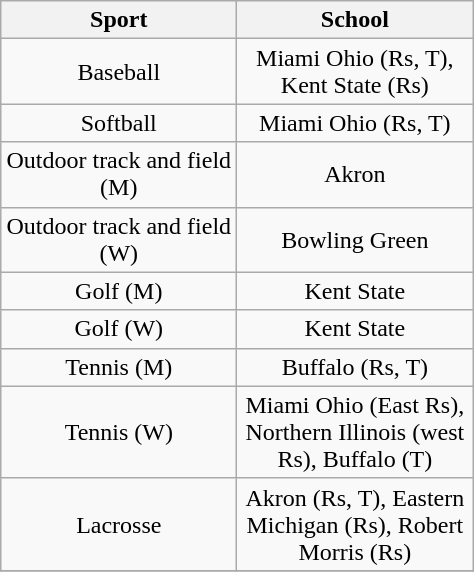<table class="wikitable" style="text-align: center">
<tr>
<th style="width:150px;">Sport</th>
<th style="width:150px;">School</th>
</tr>
<tr>
<td>Baseball</td>
<td>Miami Ohio (Rs, T), Kent State (Rs)</td>
</tr>
<tr>
<td>Softball</td>
<td>Miami Ohio (Rs, T)</td>
</tr>
<tr>
<td>Outdoor track and field (M)</td>
<td>Akron</td>
</tr>
<tr>
<td>Outdoor track and field (W)</td>
<td>Bowling Green</td>
</tr>
<tr>
<td>Golf (M)</td>
<td>Kent State</td>
</tr>
<tr>
<td>Golf (W)</td>
<td>Kent State</td>
</tr>
<tr>
<td>Tennis (M)</td>
<td>Buffalo (Rs, T)</td>
</tr>
<tr>
<td>Tennis (W)</td>
<td>Miami Ohio (East Rs), Northern Illinois (west Rs), Buffalo (T)</td>
</tr>
<tr>
<td>Lacrosse</td>
<td>Akron (Rs, T), Eastern Michigan (Rs), Robert Morris (Rs)</td>
</tr>
<tr>
</tr>
</table>
